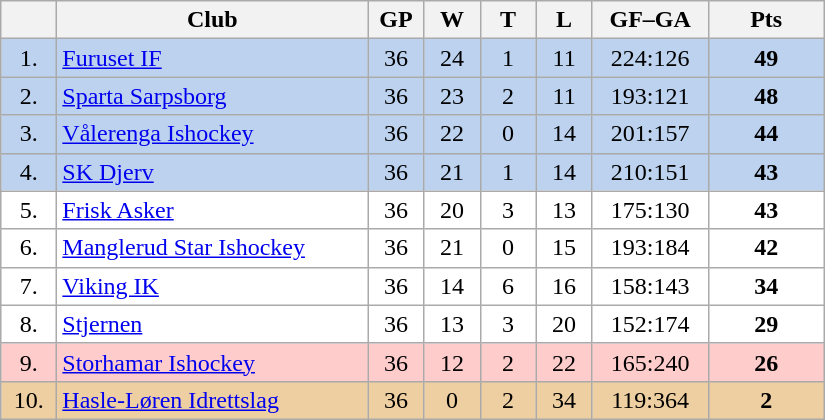<table class="wikitable">
<tr>
<th width="30"></th>
<th width="200">Club</th>
<th width="30">GP</th>
<th width="30">W</th>
<th width="30">T</th>
<th width="30">L</th>
<th width="70">GF–GA</th>
<th width="70">Pts</th>
</tr>
<tr bgcolor="#BCD2EE" align="center">
<td>1.</td>
<td align="left"><a href='#'>Furuset IF</a></td>
<td>36</td>
<td>24</td>
<td>1</td>
<td>11</td>
<td>224:126</td>
<td><strong>49</strong></td>
</tr>
<tr bgcolor="#BCD2EE" align="center">
<td>2.</td>
<td align="left"><a href='#'>Sparta Sarpsborg</a></td>
<td>36</td>
<td>23</td>
<td>2</td>
<td>11</td>
<td>193:121</td>
<td><strong>48</strong></td>
</tr>
<tr bgcolor="#BCD2EE" align="center">
<td>3.</td>
<td align="left"><a href='#'>Vålerenga Ishockey</a></td>
<td>36</td>
<td>22</td>
<td>0</td>
<td>14</td>
<td>201:157</td>
<td><strong>44</strong></td>
</tr>
<tr bgcolor="#BCD2EE" align="center">
<td>4.</td>
<td align="left"><a href='#'>SK Djerv</a></td>
<td>36</td>
<td>21</td>
<td>1</td>
<td>14</td>
<td>210:151</td>
<td><strong>43</strong></td>
</tr>
<tr bgcolor="#FFFFFF" align="center">
<td>5.</td>
<td align="left"><a href='#'>Frisk Asker</a></td>
<td>36</td>
<td>20</td>
<td>3</td>
<td>13</td>
<td>175:130</td>
<td><strong>43</strong></td>
</tr>
<tr bgcolor="#FFFFFF" align="center">
<td>6.</td>
<td align="left"><a href='#'>Manglerud Star Ishockey</a></td>
<td>36</td>
<td>21</td>
<td>0</td>
<td>15</td>
<td>193:184</td>
<td><strong>42</strong></td>
</tr>
<tr bgcolor="#FFFFFF" align="center">
<td>7.</td>
<td align="left"><a href='#'>Viking IK</a></td>
<td>36</td>
<td>14</td>
<td>6</td>
<td>16</td>
<td>158:143</td>
<td><strong>34</strong></td>
</tr>
<tr bgcolor="#FFFFFF" align="center">
<td>8.</td>
<td align="left"><a href='#'>Stjernen</a></td>
<td>36</td>
<td>13</td>
<td>3</td>
<td>20</td>
<td>152:174</td>
<td><strong>29</strong></td>
</tr>
<tr bgcolor="#FFCCCC" align="center">
<td>9.</td>
<td align="left"><a href='#'>Storhamar Ishockey</a></td>
<td>36</td>
<td>12</td>
<td>2</td>
<td>22</td>
<td>165:240</td>
<td><strong>26</strong></td>
</tr>
<tr bgcolor="#EECFA1" align="center">
<td>10.</td>
<td align="left"><a href='#'>Hasle-Løren Idrettslag</a></td>
<td>36</td>
<td>0</td>
<td>2</td>
<td>34</td>
<td>119:364</td>
<td><strong>2</strong></td>
</tr>
</table>
